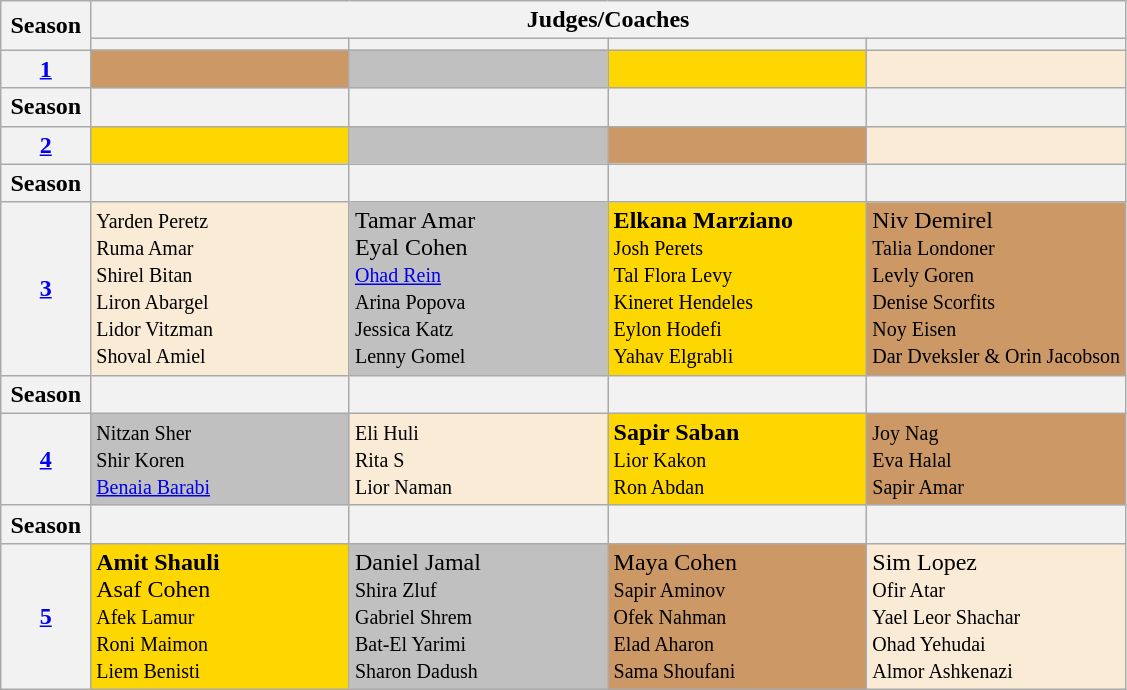<table class="wikitable">
<tr>
<th rowspan="2" style="width:5%;">Season</th>
<th colspan="4" style="width:95%;">Judges/Coaches</th>
</tr>
<tr>
<th style="width:23%;" scope="col"></th>
<th style="width:23%;" scope="col"></th>
<th style="width:23%;" scope="col"></th>
<th style="width:23%;" scope="col"></th>
</tr>
<tr>
<th scope="row"><a href='#'>1</a></th>
<td style="background:#c96;"></td>
<td style="background:silver;"></td>
<td style="background:gold;"></td>
<td bgcolor="AntiqueWhite"></td>
</tr>
<tr>
<th style="width:8%;" scope="col">Season</th>
<th style="width:23%;" scope="col"></th>
<th style="width:23%;" scope="col"></th>
<th style="width:23%;" scope="col"></th>
<th style="width:23%;" scope="col"></th>
</tr>
<tr>
<th scope="row"><a href='#'>2</a></th>
<td style="background:gold;"></td>
<td style="background:silver;"></td>
<td style="background:#c96;"></td>
<td bgcolor="AntiqueWhite"></td>
</tr>
<tr>
<th style="width:8%;" scope="col">Season</th>
<th style="width:23%;" scope="col"></th>
<th style="width:23%;" scope="col"></th>
<th style="width:23%;" scope="col"></th>
<th style="width:23%;" scope="col"></th>
</tr>
<tr>
<th scope="row"><a href='#'>3</a></th>
<td bgcolor="AntiqueWhite"><small>Yarden Peretz<br>Ruma Amar<br>Shirel Bitan<br>Liron Abargel<br>Lidor Vitzman<br>Shoval Amiel</small></td>
<td style="background:silver;">Tamar Amar<br>Eyal Cohen<br><small><a href='#'>Ohad Rein</a><br>Arina Popova<br>Jessica Katz<br>Lenny Gomel</small></td>
<td style="background:gold;"><strong>Elkana Marziano</strong><br><small>Josh Perets<br>Tal Flora Levy<br>Kineret Hendeles<br>Eylon Hodefi<br>Yahav Elgrabli</small></td>
<td style="background:#c96;">Niv Demirel<br><small>Talia Londoner<br>Levly Goren<br>Denise Scorfits<br>Noy Eisen<br>Dar Dveksler & Orin Jacobson</small></td>
</tr>
<tr>
<th style="width:8%;" scope="col">Season</th>
<th style="width:23%;" scope="col"></th>
<th style="width:23%;" scope="col"></th>
<th style="width:23%;" scope="col"></th>
<th style="width:23%;" scope="col"></th>
</tr>
<tr>
<th scope="row"><a href='#'>4</a></th>
<td style="background:silver;"><small>Nitzan Sher<br>Shir Koren<br><a href='#'>Benaia Barabi</a></small></td>
<td bgcolor="AntiqueWhite"><small>Eli Huli<br>Rita S<br>Lior Naman</small></td>
<td style="background:gold;"><strong>Sapir Saban</strong><br><small>Lior Kakon<br>Ron Abdan</small></td>
<td style="background:#c96;"><small>Joy Nag<br>Eva Halal<br>Sapir Amar</small></td>
</tr>
<tr>
<th style="width:8%;" scope="col">Season</th>
<th style="width:23%;" scope="col"></th>
<th style="width:23%;" scope="col"></th>
<th style="width:23%;" scope="col"></th>
<th style="width:23%;" scope="col"></th>
</tr>
<tr>
<th scope="row"><a href='#'>5</a></th>
<td style="background:gold;"><strong>Amit Shauli</strong><br>Asaf Cohen<br><small>Afek Lamur<br>Roni Maimon<br>Liem Benisti</small></td>
<td style="background:silver;">Daniel Jamal<br><small>Shira Zluf<br>Gabriel Shrem<br>Bat-El Yarimi<br>Sharon Dadush</small></td>
<td style="background:#c96;">Maya Cohen<br><small>Sapir Aminov<br>Ofek Nahman<br>Elad Aharon<br>Sama Shoufani</small></td>
<td bgcolor="AntiqueWhite">Sim Lopez<br><small>Ofir Atar<br>Yael Leor Shachar<br>Ohad Yehudai<br>Almor Ashkenazi</small></td>
</tr>
</table>
